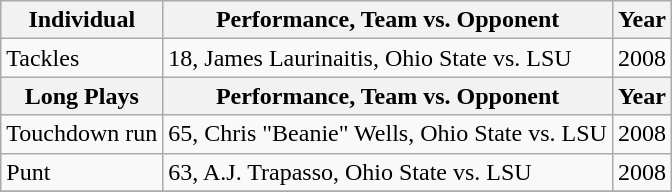<table class="wikitable">
<tr>
<th>Individual</th>
<th>Performance, Team vs. Opponent</th>
<th>Year</th>
</tr>
<tr>
<td>Tackles</td>
<td>18, James Laurinaitis, Ohio State vs. LSU</td>
<td>2008</td>
</tr>
<tr>
<th>Long Plays</th>
<th>Performance, Team vs. Opponent</th>
<th>Year</th>
</tr>
<tr>
<td>Touchdown run</td>
<td>65, Chris "Beanie" Wells, Ohio State vs. LSU</td>
<td>2008</td>
</tr>
<tr>
<td>Punt</td>
<td>63, A.J. Trapasso, Ohio State vs. LSU</td>
<td>2008</td>
</tr>
<tr>
</tr>
</table>
